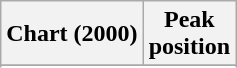<table class="wikitable sortable plainrowheaders" style="text-align:center">
<tr>
<th scope="col">Chart (2000)</th>
<th scope="col">Peak<br>position</th>
</tr>
<tr>
</tr>
<tr>
</tr>
<tr>
</tr>
<tr>
</tr>
<tr>
</tr>
</table>
